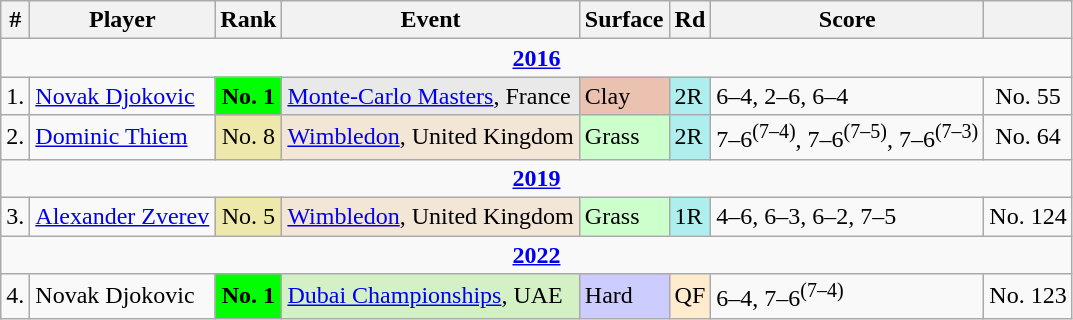<table class="wikitable sortable">
<tr>
<th>#</th>
<th>Player</th>
<th>Rank</th>
<th>Event</th>
<th>Surface</th>
<th>Rd</th>
<th>Score</th>
<th></th>
</tr>
<tr>
<td colspan=8 align=center><strong><a href='#'>2016</a></strong></td>
</tr>
<tr>
<td>1.</td>
<td> <a href='#'>Novak Djokovic</a></td>
<td align=center bgcolor=lime><strong>No. 1</strong></td>
<td bgcolor=e9e9e9><a href='#'>Monte-Carlo Masters</a>, France</td>
<td bgcolor=EBC2AF>Clay</td>
<td bgcolor=afeeee>2R</td>
<td>6–4, 2–6, 6–4</td>
<td align=center>No. 55</td>
</tr>
<tr>
<td>2.</td>
<td> <a href='#'>Dominic Thiem</a></td>
<td align=center bgcolor=EEE8AA>No. 8</td>
<td bgcolor=f3e6d7><a href='#'>Wimbledon</a>, United Kingdom</td>
<td bgcolor=CCFFCC>Grass</td>
<td bgcolor=afeeee>2R</td>
<td>7–6<sup>(7–4)</sup>, 7–6<sup>(7–5)</sup>, 7–6<sup>(7–3)</sup></td>
<td align=center>No. 64</td>
</tr>
<tr>
<td colspan=8 align=center><strong><a href='#'>2019</a></strong></td>
</tr>
<tr>
<td>3.</td>
<td> <a href='#'>Alexander Zverev</a></td>
<td align=center bgcolor=EEE8AA>No. 5</td>
<td bgcolor=f3e6d7><a href='#'>Wimbledon</a>, United Kingdom</td>
<td bgcolor=CCFFCC>Grass</td>
<td bgcolor=afeeee>1R</td>
<td>4–6, 6–3, 6–2, 7–5</td>
<td align=center>No. 124</td>
</tr>
<tr>
<td colspan=8 align=center><strong><a href='#'>2022</a></strong></td>
</tr>
<tr>
<td>4.</td>
<td> Novak Djokovic</td>
<td align=center bgcolor=lime><strong>No. 1</strong></td>
<td bgcolor=d4f1c5><a href='#'>Dubai Championships</a>, UAE</td>
<td bgcolor=CCCCFF>Hard</td>
<td bgcolor=ffebcd>QF</td>
<td>6–4, 7–6<sup>(7–4)</sup></td>
<td align=center>No. 123</td>
</tr>
</table>
